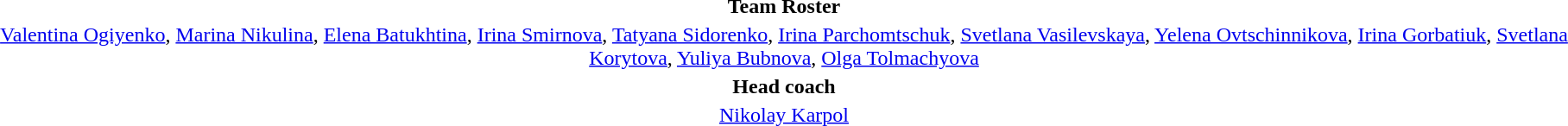<table style="text-align: center; margin-top: 2em; margin-left: auto; margin-right: auto">
<tr>
<td><strong>Team Roster</strong></td>
</tr>
<tr>
<td><a href='#'>Valentina Ogiyenko</a>, <a href='#'>Marina Nikulina</a>, <a href='#'>Elena Batukhtina</a>, <a href='#'>Irina Smirnova</a>, <a href='#'>Tatyana Sidorenko</a>, <a href='#'>Irina Parchomtschuk</a>, <a href='#'>Svetlana Vasilevskaya</a>, <a href='#'>Yelena Ovtschinnikova</a>, <a href='#'>Irina Gorbatiuk</a>, <a href='#'>Svetlana Korytova</a>, <a href='#'>Yuliya Bubnova</a>, <a href='#'>Olga Tolmachyova</a></td>
</tr>
<tr>
<td><strong>Head coach</strong></td>
</tr>
<tr>
<td><a href='#'>Nikolay Karpol</a></td>
</tr>
<tr>
</tr>
</table>
